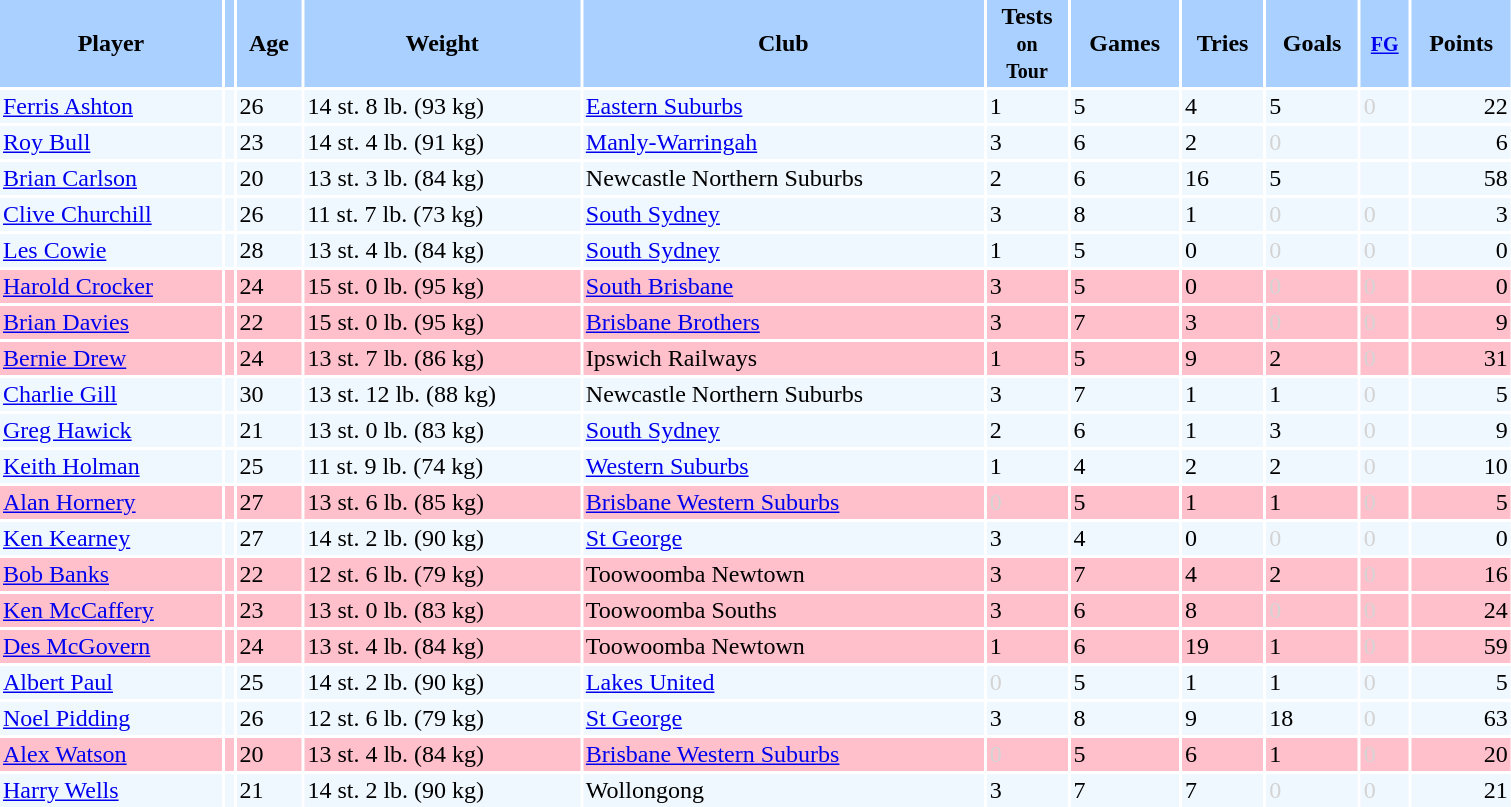<table class="sortable" border="0" cellspacing="2" cellpadding="2" style="width:80%;" style="text-align:center;">
<tr style="background:#AAD0FF">
<th>Player</th>
<th></th>
<th>Age</th>
<th>Weight</th>
<th>Club</th>
<th>Tests<br><small>on<br>Tour</small></th>
<th>Games</th>
<th>Tries</th>
<th>Goals</th>
<th><small><a href='#'>FG</a></small></th>
<th>Points</th>
</tr>
<tr bgcolor=#F0F8FF>
<td align=left><a href='#'>Ferris Ashton</a></td>
<td></td>
<td>26</td>
<td>14 st. 8 lb. (93 kg)</td>
<td align=left> <a href='#'>Eastern Suburbs</a></td>
<td>1</td>
<td>5</td>
<td>4</td>
<td>5</td>
<td style="color:lightgray">0</td>
<td align=right>22</td>
</tr>
<tr bgcolor=#F0F8FF>
<td align=left><a href='#'>Roy Bull</a></td>
<td></td>
<td>23</td>
<td>14 st. 4 lb. (91 kg)</td>
<td align=left> <a href='#'>Manly-Warringah</a></td>
<td>3</td>
<td>6</td>
<td>2</td>
<td style="color:lightgray">0</td>
<td style="color:lightgray"></td>
<td align=right>6</td>
</tr>
<tr bgcolor=#F0F8FF>
<td align=left><a href='#'>Brian Carlson</a></td>
<td></td>
<td>20</td>
<td>13 st. 3 lb. (84 kg)</td>
<td align=left> Newcastle Northern Suburbs</td>
<td>2</td>
<td>6</td>
<td>16</td>
<td>5</td>
<td style="color:lightgray"></td>
<td align=right>58</td>
</tr>
<tr bgcolor=#F0F8FF>
<td align=left><a href='#'>Clive Churchill</a></td>
<td></td>
<td>26</td>
<td>11 st. 7 lb. (73 kg)</td>
<td align=left> <a href='#'>South Sydney</a></td>
<td>3</td>
<td>8</td>
<td>1</td>
<td style="color:lightgray">0</td>
<td style="color:lightgray">0</td>
<td align=right>3</td>
</tr>
<tr bgcolor=#F0F8FF>
<td align=left><a href='#'>Les Cowie</a></td>
<td></td>
<td>28</td>
<td>13 st. 4 lb. (84 kg)</td>
<td align=left> <a href='#'>South Sydney</a></td>
<td>1</td>
<td>5</td>
<td>0</td>
<td style="color:lightgray">0</td>
<td style="color:lightgray">0</td>
<td align=right>0</td>
</tr>
<tr bgcolor=#FFC0CB>
<td align=left><a href='#'>Harold Crocker</a></td>
<td></td>
<td>24</td>
<td>15 st. 0 lb. (95 kg)</td>
<td align=left> <a href='#'>South Brisbane</a></td>
<td>3</td>
<td>5</td>
<td>0</td>
<td style="color:lightgray">0</td>
<td style="color:lightgray">0</td>
<td align=right>0</td>
</tr>
<tr bgcolor=#FFC0CB>
<td align=left><a href='#'>Brian Davies</a></td>
<td></td>
<td>22</td>
<td>15 st. 0 lb. (95 kg)</td>
<td align=left> <a href='#'>Brisbane Brothers</a></td>
<td>3</td>
<td>7</td>
<td>3</td>
<td style="color:lightgray">0</td>
<td style="color:lightgray">0</td>
<td align=right>9</td>
</tr>
<tr bgcolor=#FFC0CB>
<td align=left><a href='#'>Bernie Drew</a></td>
<td></td>
<td>24</td>
<td>13 st. 7 lb. (86 kg)</td>
<td align=left> Ipswich Railways</td>
<td>1</td>
<td>5</td>
<td>9</td>
<td>2</td>
<td style="color:lightgray">0</td>
<td align=right>31</td>
</tr>
<tr bgcolor=#F0F8FF>
<td align=left><a href='#'>Charlie Gill</a></td>
<td></td>
<td>30</td>
<td>13 st. 12 lb. (88 kg)</td>
<td align=left> Newcastle Northern Suburbs</td>
<td>3</td>
<td>7</td>
<td>1</td>
<td>1</td>
<td style="color:lightgray">0</td>
<td align=right>5</td>
</tr>
<tr bgcolor=#F0F8FF>
<td align=left><a href='#'>Greg Hawick</a></td>
<td></td>
<td>21</td>
<td>13 st. 0 lb. (83 kg)</td>
<td align=left> <a href='#'>South Sydney</a></td>
<td>2</td>
<td>6</td>
<td>1</td>
<td>3</td>
<td style="color:lightgray">0</td>
<td align=right>9</td>
</tr>
<tr bgcolor=#F0F8FF>
<td align=left><a href='#'>Keith Holman</a></td>
<td></td>
<td>25</td>
<td>11 st. 9 lb. (74 kg)</td>
<td align=left> <a href='#'>Western Suburbs</a></td>
<td>1</td>
<td>4</td>
<td>2</td>
<td>2</td>
<td style="color:lightgray">0</td>
<td align=right>10</td>
</tr>
<tr bgcolor=#FFC0CB>
<td align=left><a href='#'>Alan Hornery</a></td>
<td></td>
<td>27</td>
<td>13 st. 6 lb. (85 kg)</td>
<td align=left> <a href='#'>Brisbane Western Suburbs</a></td>
<td style="color:lightgray">0</td>
<td>5</td>
<td>1</td>
<td>1</td>
<td style="color:lightgray">0</td>
<td align=right>5</td>
</tr>
<tr bgcolor=#F0F8FF>
<td align=left><a href='#'>Ken Kearney</a></td>
<td></td>
<td>27</td>
<td>14 st. 2 lb. (90 kg)</td>
<td align=left> <a href='#'>St George</a></td>
<td>3</td>
<td>4</td>
<td>0</td>
<td style="color:lightgray">0</td>
<td style="color:lightgray">0</td>
<td align=right>0</td>
</tr>
<tr bgcolor=#FFC0CB>
<td align=left><a href='#'>Bob Banks</a></td>
<td></td>
<td>22</td>
<td>12 st. 6 lb. (79 kg)</td>
<td align=left> Toowoomba Newtown</td>
<td>3</td>
<td>7</td>
<td>4</td>
<td>2</td>
<td style="color:lightgray">0</td>
<td align=right>16</td>
</tr>
<tr bgcolor=#FFC0CB>
<td align=left><a href='#'>Ken McCaffery</a></td>
<td></td>
<td>23</td>
<td>13 st. 0 lb. (83 kg)</td>
<td align=left> Toowoomba Souths</td>
<td>3</td>
<td>6</td>
<td>8</td>
<td style="color:lightgray">0</td>
<td style="color:lightgray">0</td>
<td align=right>24</td>
</tr>
<tr bgcolor=#FFC0CB>
<td align=left><a href='#'>Des McGovern</a></td>
<td></td>
<td>24</td>
<td>13 st. 4 lb. (84 kg)</td>
<td align=left> Toowoomba Newtown</td>
<td>1</td>
<td>6</td>
<td>19</td>
<td>1</td>
<td style="color:lightgray">0</td>
<td align=right>59</td>
</tr>
<tr bgcolor=#F0F8FF>
<td align=left><a href='#'>Albert Paul</a></td>
<td></td>
<td>25</td>
<td>14 st. 2 lb. (90 kg)</td>
<td align=left> <a href='#'>Lakes United</a></td>
<td style="color:lightgray">0</td>
<td>5</td>
<td>1</td>
<td>1</td>
<td style="color:lightgray">0</td>
<td align=right>5</td>
</tr>
<tr bgcolor=#F0F8FF>
<td align=left><a href='#'>Noel Pidding</a></td>
<td></td>
<td>26</td>
<td>12 st. 6 lb. (79 kg)</td>
<td align=left> <a href='#'>St George</a></td>
<td>3</td>
<td>8</td>
<td>9</td>
<td>18</td>
<td style="color:lightgray">0</td>
<td align=right>63</td>
</tr>
<tr bgcolor=#FFC0CB>
<td align=left><a href='#'>Alex Watson</a></td>
<td></td>
<td>20</td>
<td>13 st. 4 lb. (84 kg)</td>
<td align=left> <a href='#'>Brisbane Western Suburbs</a></td>
<td style="color:lightgray">0</td>
<td>5</td>
<td>6</td>
<td>1</td>
<td style="color:lightgray">0</td>
<td align=right>20</td>
</tr>
<tr bgcolor=#F0F8FF>
<td align=left><a href='#'>Harry Wells</a></td>
<td></td>
<td>21</td>
<td>14 st. 2 lb. (90 kg)</td>
<td align=left> Wollongong</td>
<td>3</td>
<td>7</td>
<td>7</td>
<td style="color:lightgray">0</td>
<td style="color:lightgray">0</td>
<td align=right>21</td>
</tr>
</table>
